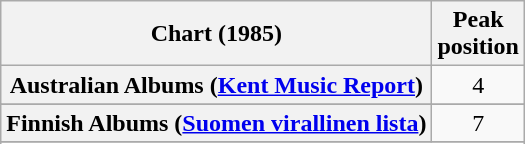<table class="wikitable sortable plainrowheaders" style="text-align:center;">
<tr>
<th scope="col">Chart (1985)</th>
<th scope="col">Peak<br>position</th>
</tr>
<tr>
<th scope="row">Australian Albums (<a href='#'>Kent Music Report</a>)</th>
<td>4</td>
</tr>
<tr>
</tr>
<tr>
</tr>
<tr>
</tr>
<tr>
<th scope="row">Finnish Albums (<a href='#'>Suomen virallinen lista</a>)</th>
<td>7</td>
</tr>
<tr>
</tr>
<tr>
</tr>
<tr>
</tr>
<tr>
</tr>
<tr>
</tr>
<tr>
</tr>
<tr>
</tr>
</table>
